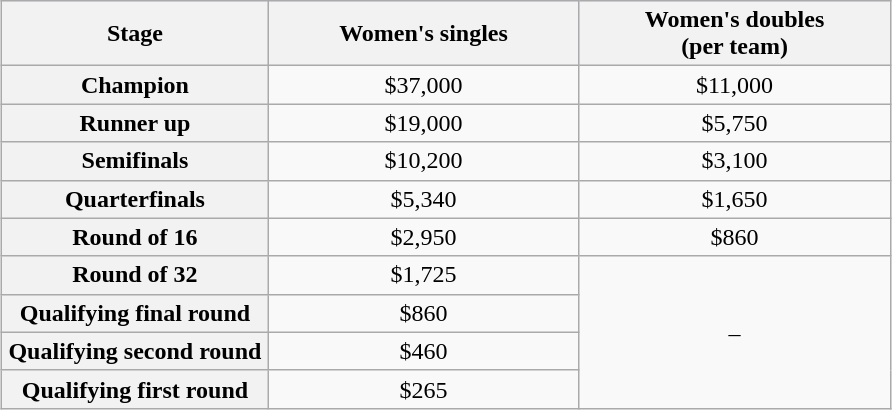<table class="wikitable" style="margin:1em auto; text-align:center;">
<tr bgcolor=#d1e4fd>
<th width=170>Stage</th>
<th width=200>Women's singles</th>
<th style="width:200px;">Women's doubles <br> (per team)</th>
</tr>
<tr>
<th>Champion</th>
<td>$37,000</td>
<td>$11,000</td>
</tr>
<tr>
<th>Runner up</th>
<td>$19,000</td>
<td>$5,750</td>
</tr>
<tr>
<th>Semifinals</th>
<td>$10,200</td>
<td>$3,100</td>
</tr>
<tr>
<th>Quarterfinals</th>
<td>$5,340</td>
<td>$1,650</td>
</tr>
<tr>
<th>Round of 16</th>
<td>$2,950</td>
<td>$860</td>
</tr>
<tr>
<th>Round of 32</th>
<td>$1,725</td>
<td rowspan=4>–</td>
</tr>
<tr>
<th>Qualifying final round</th>
<td>$860</td>
</tr>
<tr>
<th>Qualifying second round</th>
<td>$460</td>
</tr>
<tr>
<th>Qualifying first round</th>
<td>$265</td>
</tr>
</table>
